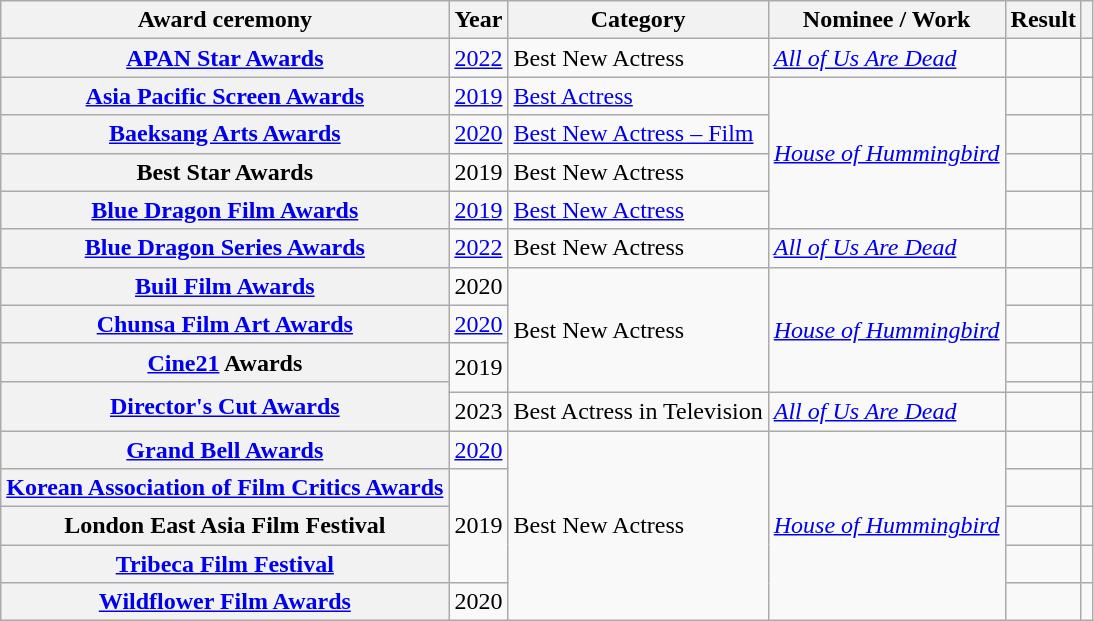<table class="wikitable plainrowheaders sortable">
<tr>
<th scope="col">Award ceremony</th>
<th scope="col">Year</th>
<th scope="col">Category</th>
<th scope="col">Nominee / Work</th>
<th scope="col">Result</th>
<th scope="col" class="unsortable"></th>
</tr>
<tr>
<th scope="row"><a href='#'>APAN Star Awards</a></th>
<td style="text-align:center"><a href='#'>2022</a></td>
<td>Best New Actress</td>
<td><em><a href='#'>All of Us Are Dead</a></em></td>
<td></td>
<td style="text-align:center"></td>
</tr>
<tr>
<th scope="row"><a href='#'>Asia Pacific Screen Awards</a></th>
<td style="text-align:center"><a href='#'>2019</a></td>
<td><a href='#'>Best Actress</a></td>
<td rowspan="4"><em><a href='#'>House of Hummingbird</a></em></td>
<td></td>
<td style="text-align:center"></td>
</tr>
<tr>
<th scope="row"><a href='#'>Baeksang Arts Awards</a></th>
<td style="text-align:center"><a href='#'>2020</a></td>
<td><a href='#'>Best New Actress – Film</a></td>
<td></td>
<td style="text-align:center"></td>
</tr>
<tr>
<th scope="row">Best Star Awards</th>
<td style="text-align:center">2019</td>
<td>Best New Actress</td>
<td></td>
<td style="text-align:center"></td>
</tr>
<tr>
<th scope="row"><a href='#'>Blue Dragon Film Awards</a></th>
<td style="text-align:center"><a href='#'>2019</a></td>
<td><a href='#'>Best New Actress</a></td>
<td></td>
<td style="text-align:center"></td>
</tr>
<tr>
<th scope="row"><a href='#'>Blue Dragon Series Awards</a></th>
<td style="text-align:center"><a href='#'>2022</a></td>
<td>Best New Actress</td>
<td><em><a href='#'>All of Us Are Dead</a></em></td>
<td></td>
<td style="text-align:center"></td>
</tr>
<tr>
<th scope="row"><a href='#'>Buil Film Awards</a></th>
<td style="text-align:center">2020</td>
<td rowspan="4">Best New Actress</td>
<td rowspan="4"><em><a href='#'>House of Hummingbird</a></em></td>
<td></td>
<td style="text-align:center"></td>
</tr>
<tr>
<th scope="row"><a href='#'>Chunsa Film Art Awards</a></th>
<td style="text-align:center"><a href='#'>2020</a></td>
<td></td>
<td style="text-align:center"></td>
</tr>
<tr>
<th scope="row"><a href='#'>Cine21</a> Awards</th>
<td rowspan="2" style="text-align:center">2019</td>
<td></td>
<td style="text-align:center"></td>
</tr>
<tr>
<th scope="row"  rowspan="2"><a href='#'>Director's Cut Awards</a></th>
<td></td>
<td style="text-align:center"></td>
</tr>
<tr>
<td align="center">2023</td>
<td>Best Actress in Television</td>
<td><em><a href='#'>All of Us Are Dead</a></em></td>
<td></td>
<td rowspan="1" align="center"></td>
</tr>
<tr>
<th scope="row"><a href='#'>Grand Bell Awards</a></th>
<td style="text-align:center"><a href='#'>2020</a></td>
<td rowspan="5">Best New Actress</td>
<td rowspan="5"><em><a href='#'>House of Hummingbird</a></em></td>
<td></td>
<td style="text-align:center"></td>
</tr>
<tr>
<th scope="row"><a href='#'>Korean Association of Film Critics Awards</a></th>
<td rowspan="3" style="text-align:center">2019</td>
<td></td>
<td style="text-align:center"></td>
</tr>
<tr>
<th scope="row">London East Asia Film Festival</th>
<td></td>
<td style="text-align:center"></td>
</tr>
<tr>
<th scope="row"><a href='#'>Tribeca Film Festival</a></th>
<td></td>
<td style="text-align:center"></td>
</tr>
<tr>
<th scope="row"><a href='#'>Wildflower Film Awards</a></th>
<td style="text-align:center">2020</td>
<td></td>
<td style="text-align:center"></td>
</tr>
</table>
